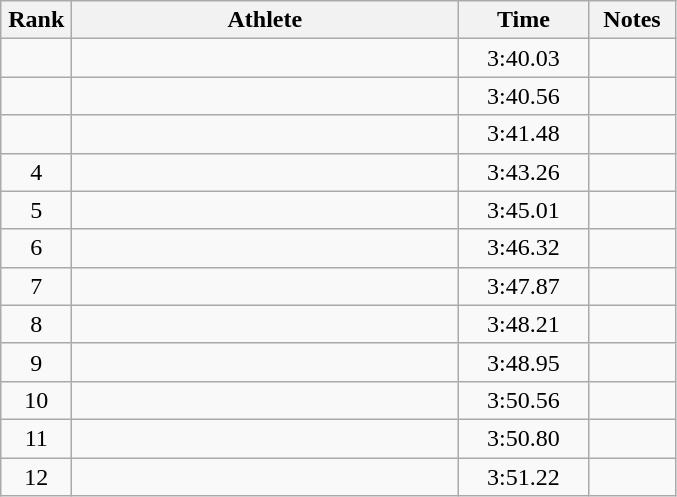<table class="wikitable" style="text-align:center">
<tr>
<th width=40>Rank</th>
<th width=250>Athlete</th>
<th width=80>Time</th>
<th width=50>Notes</th>
</tr>
<tr>
<td></td>
<td align=left></td>
<td>3:40.03</td>
<td></td>
</tr>
<tr>
<td></td>
<td align=left></td>
<td>3:40.56</td>
<td></td>
</tr>
<tr>
<td></td>
<td align=left></td>
<td>3:41.48</td>
<td></td>
</tr>
<tr>
<td>4</td>
<td align=left></td>
<td>3:43.26</td>
<td></td>
</tr>
<tr>
<td>5</td>
<td align=left></td>
<td>3:45.01</td>
<td></td>
</tr>
<tr>
<td>6</td>
<td align=left></td>
<td>3:46.32</td>
<td></td>
</tr>
<tr>
<td>7</td>
<td align=left></td>
<td>3:47.87</td>
<td></td>
</tr>
<tr>
<td>8</td>
<td align=left></td>
<td>3:48.21</td>
<td></td>
</tr>
<tr>
<td>9</td>
<td align=left></td>
<td>3:48.95</td>
<td></td>
</tr>
<tr>
<td>10</td>
<td align=left></td>
<td>3:50.56</td>
<td></td>
</tr>
<tr>
<td>11</td>
<td align=left></td>
<td>3:50.80</td>
<td></td>
</tr>
<tr>
<td>12</td>
<td align=left></td>
<td>3:51.22</td>
<td></td>
</tr>
</table>
